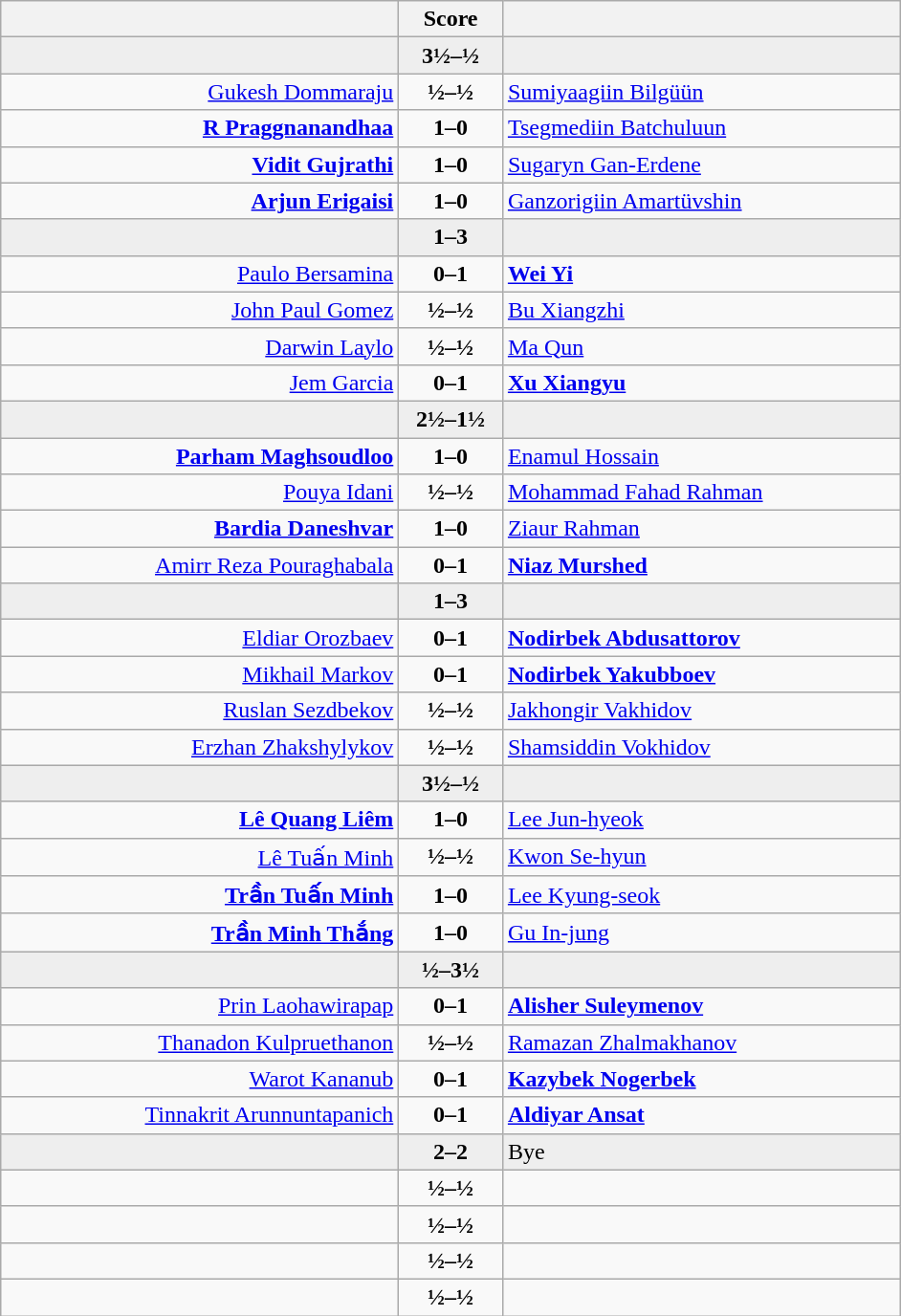<table class="wikitable" style="text-align: center;">
<tr>
<th align="right" width="270"></th>
<th width="65">Score</th>
<th align="left" width="270"></th>
</tr>
<tr style="background:#eeeeee;">
<td align=right><strong></strong></td>
<td align=center><strong>3½–½</strong></td>
<td align=left></td>
</tr>
<tr>
<td align=right><a href='#'>Gukesh Dommaraju</a></td>
<td align=center><strong>½–½</strong></td>
<td align=left><a href='#'>Sumiyaagiin Bilgüün</a></td>
</tr>
<tr>
<td align=right><strong><a href='#'>R Praggnanandhaa</a></strong></td>
<td align=center><strong>1–0</strong></td>
<td align=left><a href='#'>Tsegmediin Batchuluun</a></td>
</tr>
<tr>
<td align=right><strong><a href='#'>Vidit Gujrathi</a></strong></td>
<td align=center><strong>1–0</strong></td>
<td align=left><a href='#'>Sugaryn Gan-Erdene</a></td>
</tr>
<tr>
<td align=right><strong><a href='#'>Arjun Erigaisi</a></strong></td>
<td align=center><strong>1–0</strong></td>
<td align=left><a href='#'>Ganzorigiin Amartüvshin</a></td>
</tr>
<tr style="background:#eeeeee;">
<td align=right></td>
<td align=center><strong>1–3</strong></td>
<td align=left><strong></strong></td>
</tr>
<tr>
<td align=right><a href='#'>Paulo Bersamina</a></td>
<td align=center><strong>0–1</strong></td>
<td align=left><strong><a href='#'>Wei Yi</a></strong></td>
</tr>
<tr>
<td align=right><a href='#'>John Paul Gomez</a></td>
<td align=center><strong>½–½</strong></td>
<td align=left><a href='#'>Bu Xiangzhi</a></td>
</tr>
<tr>
<td align=right><a href='#'>Darwin Laylo</a></td>
<td align=center><strong>½–½</strong></td>
<td align=left><a href='#'>Ma Qun</a></td>
</tr>
<tr>
<td align=right><a href='#'>Jem Garcia</a></td>
<td align=center><strong>0–1</strong></td>
<td align=left><strong><a href='#'>Xu Xiangyu</a></strong></td>
</tr>
<tr style="background:#eeeeee;">
<td align=right><strong></strong></td>
<td align=center><strong>2½–1½</strong></td>
<td align=left></td>
</tr>
<tr>
<td align=right><strong><a href='#'>Parham Maghsoudloo</a></strong></td>
<td align=center><strong>1–0</strong></td>
<td align=left><a href='#'>Enamul Hossain</a></td>
</tr>
<tr>
<td align=right><a href='#'>Pouya Idani</a></td>
<td align=center><strong>½–½</strong></td>
<td align=left><a href='#'>Mohammad Fahad Rahman</a></td>
</tr>
<tr>
<td align=right><strong><a href='#'>Bardia Daneshvar</a></strong></td>
<td align=center><strong>1–0</strong></td>
<td align=left><a href='#'>Ziaur Rahman</a></td>
</tr>
<tr>
<td align=right><a href='#'>Amirr Reza Pouraghabala</a></td>
<td align=center><strong>0–1</strong></td>
<td align=left><strong><a href='#'>Niaz Murshed</a></strong></td>
</tr>
<tr style="background:#eeeeee;">
<td align=right></td>
<td align=center><strong>1–3</strong></td>
<td align=left><strong></strong></td>
</tr>
<tr>
<td align=right><a href='#'>Eldiar Orozbaev</a></td>
<td align=center><strong>0–1</strong></td>
<td align=left><strong><a href='#'>Nodirbek Abdusattorov</a></strong></td>
</tr>
<tr>
<td align=right><a href='#'>Mikhail Markov</a></td>
<td align=center><strong>0–1</strong></td>
<td align=left><strong><a href='#'>Nodirbek Yakubboev</a></strong></td>
</tr>
<tr>
<td align=right><a href='#'>Ruslan Sezdbekov</a></td>
<td align=center><strong>½–½</strong></td>
<td align=left><a href='#'>Jakhongir Vakhidov</a></td>
</tr>
<tr>
<td align=right><a href='#'>Erzhan Zhakshylykov</a></td>
<td align=center><strong>½–½</strong></td>
<td align=left><a href='#'>Shamsiddin Vokhidov</a></td>
</tr>
<tr style="background:#eeeeee;">
<td align=right><strong></strong></td>
<td align=center><strong>3½–½</strong></td>
<td align=left></td>
</tr>
<tr>
<td align=right><strong><a href='#'>Lê Quang Liêm</a></strong></td>
<td align=center><strong>1–0</strong></td>
<td align=left><a href='#'>Lee Jun-hyeok</a></td>
</tr>
<tr>
<td align=right><a href='#'>Lê Tuấn Minh</a></td>
<td align=center><strong>½–½</strong></td>
<td align=left><a href='#'>Kwon Se-hyun</a></td>
</tr>
<tr>
<td align=right><strong><a href='#'>Trần Tuấn Minh</a></strong></td>
<td align=center><strong>1–0</strong></td>
<td align=left><a href='#'>Lee Kyung-seok</a></td>
</tr>
<tr>
<td align=right><strong><a href='#'>Trần Minh Thắng</a></strong></td>
<td align=center><strong>1–0</strong></td>
<td align=left><a href='#'>Gu In-jung</a></td>
</tr>
<tr style="background:#eeeeee;">
<td align=right></td>
<td align=center><strong>½–3½</strong></td>
<td align=left><strong></strong></td>
</tr>
<tr>
<td align=right><a href='#'>Prin Laohawirapap</a></td>
<td align=center><strong>0–1</strong></td>
<td align=left><strong><a href='#'>Alisher Suleymenov</a></strong></td>
</tr>
<tr>
<td align=right><a href='#'>Thanadon Kulpruethanon</a></td>
<td align=center><strong>½–½</strong></td>
<td align=left><a href='#'>Ramazan Zhalmakhanov</a></td>
</tr>
<tr>
<td align=right><a href='#'>Warot Kananub</a></td>
<td align=center><strong>0–1</strong></td>
<td align=left><strong><a href='#'>Kazybek Nogerbek</a></strong></td>
</tr>
<tr>
<td align=right><a href='#'>Tinnakrit Arunnuntapanich</a></td>
<td align=center><strong>0–1</strong></td>
<td align=left><strong><a href='#'>Aldiyar Ansat</a></strong></td>
</tr>
<tr style="background:#eeeeee;">
<td align=right></td>
<td align=center><strong>2–2</strong></td>
<td align=left>Bye</td>
</tr>
<tr>
<td align=right></td>
<td align=center><strong>½–½</strong></td>
<td align=left></td>
</tr>
<tr>
<td align=right></td>
<td align=center><strong>½–½</strong></td>
<td align=left></td>
</tr>
<tr>
<td align=right></td>
<td align=center><strong>½–½</strong></td>
<td align=left></td>
</tr>
<tr>
<td align=right></td>
<td align=center><strong>½–½</strong></td>
<td align=left></td>
</tr>
</table>
